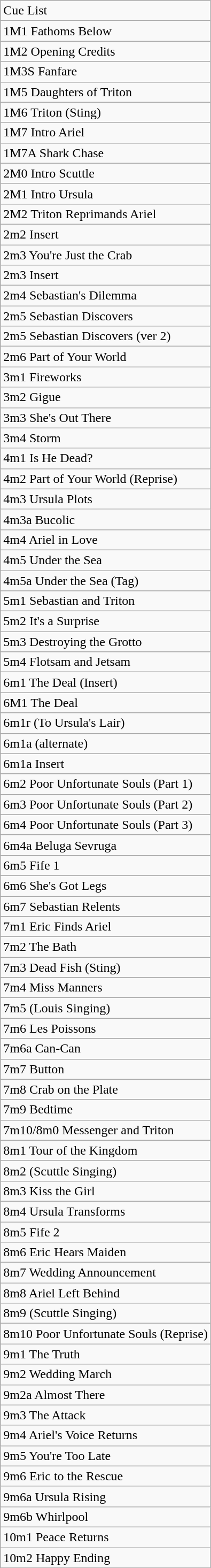<table class="wikitable mw-collapsible mw-collapsed">
<tr>
<td>Cue List</td>
</tr>
<tr>
<td>1M1 Fathoms Below</td>
</tr>
<tr>
<td>1M2 Opening Credits</td>
</tr>
<tr>
<td>1M3S Fanfare</td>
</tr>
<tr>
<td>1M5 Daughters of Triton</td>
</tr>
<tr>
<td>1M6 Triton (Sting)</td>
</tr>
<tr>
<td>1M7 Intro Ariel</td>
</tr>
<tr>
<td>1M7A Shark Chase</td>
</tr>
<tr>
<td>2M0 Intro Scuttle</td>
</tr>
<tr>
<td>2M1 Intro Ursula</td>
</tr>
<tr>
<td>2M2 Triton Reprimands Ariel</td>
</tr>
<tr>
<td>2m2 Insert</td>
</tr>
<tr>
<td>2m3 You're Just the Crab</td>
</tr>
<tr>
<td>2m3 Insert</td>
</tr>
<tr>
<td>2m4 Sebastian's Dilemma</td>
</tr>
<tr>
<td>2m5 Sebastian Discovers</td>
</tr>
<tr>
<td>2m5 Sebastian Discovers (ver 2)</td>
</tr>
<tr>
<td>2m6 Part of Your World</td>
</tr>
<tr>
<td>3m1 Fireworks</td>
</tr>
<tr>
<td>3m2 Gigue</td>
</tr>
<tr>
<td>3m3 She's Out There</td>
</tr>
<tr>
<td>3m4 Storm</td>
</tr>
<tr>
<td>4m1 Is He Dead?</td>
</tr>
<tr>
<td>4m2 Part of Your World (Reprise)</td>
</tr>
<tr>
<td>4m3 Ursula Plots</td>
</tr>
<tr>
<td>4m3a Bucolic</td>
</tr>
<tr>
<td>4m4 Ariel in Love</td>
</tr>
<tr>
<td>4m5 Under the Sea</td>
</tr>
<tr>
<td>4m5a Under the Sea (Tag)</td>
</tr>
<tr>
<td>5m1 Sebastian and Triton</td>
</tr>
<tr>
<td>5m2 It's a Surprise</td>
</tr>
<tr>
<td>5m3 Destroying the Grotto</td>
</tr>
<tr>
<td>5m4 Flotsam and Jetsam</td>
</tr>
<tr>
<td>6m1 The Deal (Insert)</td>
</tr>
<tr>
<td>6M1 The Deal</td>
</tr>
<tr>
<td>6m1r (To Ursula's Lair)</td>
</tr>
<tr>
<td>6m1a (alternate)</td>
</tr>
<tr>
<td>6m1a Insert</td>
</tr>
<tr>
<td>6m2 Poor Unfortunate Souls (Part 1)</td>
</tr>
<tr>
<td>6m3 Poor Unfortunate Souls (Part 2)</td>
</tr>
<tr>
<td>6m4 Poor Unfortunate Souls (Part 3)</td>
</tr>
<tr>
<td>6m4a Beluga Sevruga</td>
</tr>
<tr>
<td>6m5 Fife 1</td>
</tr>
<tr>
<td>6m6 She's Got Legs</td>
</tr>
<tr>
<td>6m7 Sebastian Relents</td>
</tr>
<tr>
<td>7m1 Eric Finds Ariel</td>
</tr>
<tr>
<td>7m2 The Bath</td>
</tr>
<tr>
<td>7m3 Dead Fish (Sting)</td>
</tr>
<tr>
<td>7m4 Miss Manners</td>
</tr>
<tr>
<td>7m5 (Louis Singing)</td>
</tr>
<tr>
<td>7m6 Les Poissons</td>
</tr>
<tr>
<td>7m6a Can-Can</td>
</tr>
<tr>
<td>7m7 Button</td>
</tr>
<tr>
<td>7m8 Crab on the Plate</td>
</tr>
<tr>
<td>7m9 Bedtime</td>
</tr>
<tr>
<td>7m10/8m0 Messenger and Triton</td>
</tr>
<tr>
<td>8m1 Tour of the Kingdom</td>
</tr>
<tr>
<td>8m2 (Scuttle Singing)</td>
</tr>
<tr>
<td>8m3 Kiss the Girl</td>
</tr>
<tr>
<td>8m4 Ursula Transforms</td>
</tr>
<tr>
<td>8m5 Fife 2</td>
</tr>
<tr>
<td>8m6 Eric Hears Maiden</td>
</tr>
<tr>
<td>8m7 Wedding Announcement</td>
</tr>
<tr>
<td>8m8 Ariel Left Behind</td>
</tr>
<tr>
<td>8m9 (Scuttle Singing)</td>
</tr>
<tr>
<td>8m10 Poor Unfortunate Souls (Reprise)</td>
</tr>
<tr>
<td>9m1 The Truth</td>
</tr>
<tr>
<td>9m2 Wedding March</td>
</tr>
<tr>
<td>9m2a Almost There</td>
</tr>
<tr>
<td>9m3 The Attack</td>
</tr>
<tr>
<td>9m4 Ariel's Voice Returns</td>
</tr>
<tr>
<td>9m5 You're Too Late</td>
</tr>
<tr>
<td>9m6 Eric to the Rescue</td>
</tr>
<tr>
<td>9m6a Ursula Rising</td>
</tr>
<tr>
<td>9m6b Whirlpool</td>
</tr>
<tr>
<td>10m1 Peace Returns</td>
</tr>
<tr>
<td>10m2 Happy Ending</td>
</tr>
</table>
